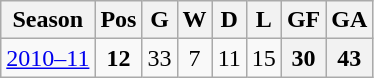<table class="wikitable sortable" style="text-align: center;">
<tr>
<th>Season</th>
<th>Pos</th>
<th>G</th>
<th>W</th>
<th>D</th>
<th>L</th>
<th>GF</th>
<th>GA</th>
</tr>
<tr>
<td><a href='#'>2010–11</a></td>
<td><strong>12</strong></td>
<td>33</td>
<td>7</td>
<td>11</td>
<td>15</td>
<th>30</th>
<th>43</th>
</tr>
</table>
